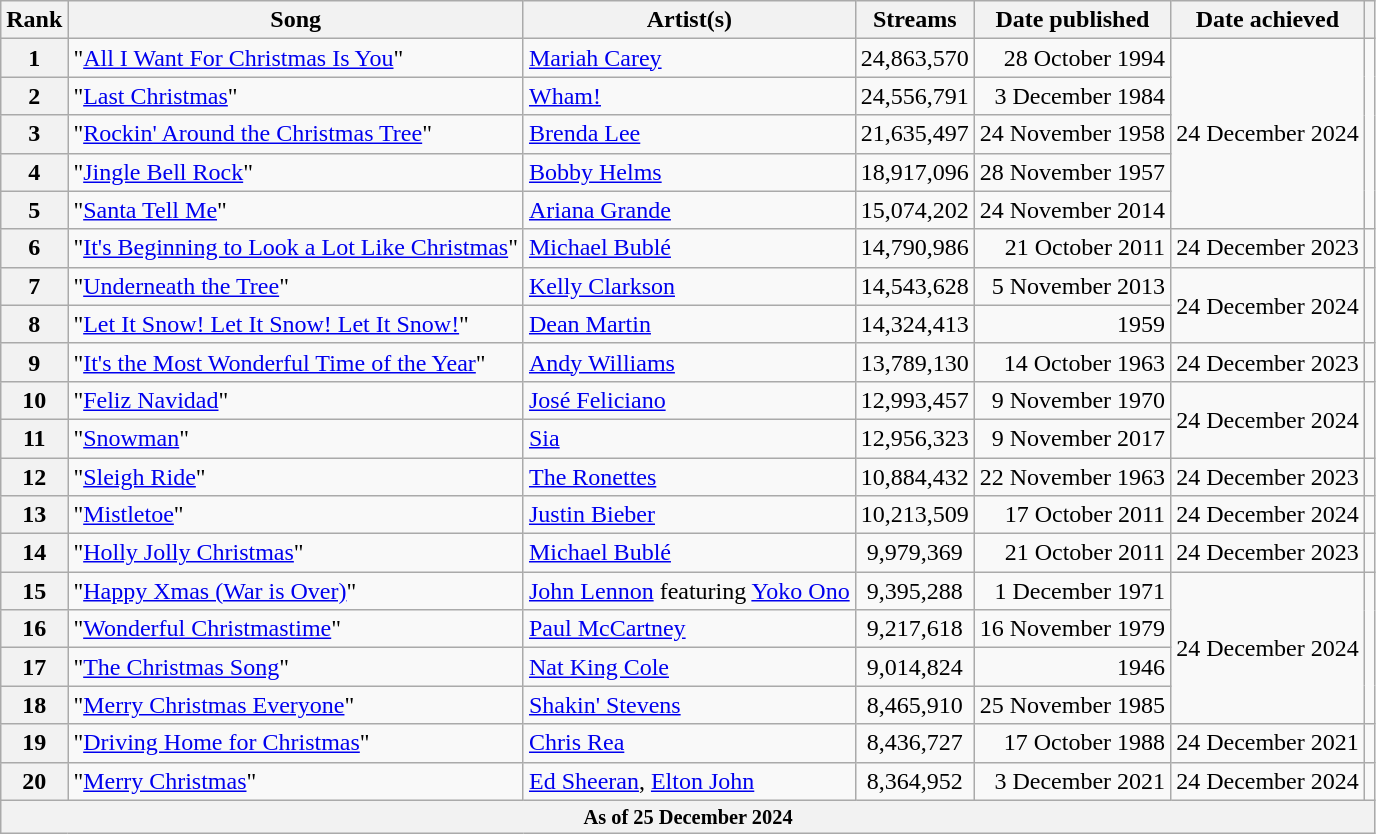<table class="wikitable sortable">
<tr>
<th>Rank</th>
<th>Song</th>
<th>Artist(s)</th>
<th>Streams</th>
<th>Date published</th>
<th>Date achieved</th>
<th class="unsortable"></th>
</tr>
<tr>
<th style="text-align:center;">1</th>
<td>"<a href='#'>All I Want For Christmas Is You</a>"</td>
<td><a href='#'>Mariah Carey</a></td>
<td style="text-align:center;">24,863,570</td>
<td style="text-align:right;">28 October 1994</td>
<td rowspan=5 style="text-align:left;">24 December 2024</td>
<td rowspan=5 style="text-align:center;"></td>
</tr>
<tr>
<th style="text-align:center;">2</th>
<td>"<a href='#'>Last Christmas</a>"</td>
<td><a href='#'>Wham!</a></td>
<td style="text-align:center;">24,556,791</td>
<td style="text-align:right;">3 December 1984</td>
</tr>
<tr>
<th style="text-align:center;">3</th>
<td>"<a href='#'>Rockin' Around the Christmas Tree</a>"</td>
<td><a href='#'>Brenda Lee</a></td>
<td style="text-align:center;">21,635,497</td>
<td style="text-align:right;">24 November 1958</td>
</tr>
<tr>
<th style="text-align:center;">4</th>
<td>"<a href='#'>Jingle Bell Rock</a>"</td>
<td><a href='#'>Bobby Helms</a></td>
<td style="text-align:center;">18,917,096</td>
<td style="text-align:right;">28 November 1957</td>
</tr>
<tr>
<th style="text-align:center;">5</th>
<td>"<a href='#'>Santa Tell Me</a>"</td>
<td><a href='#'>Ariana Grande</a></td>
<td style="text-align:center;">15,074,202</td>
<td style="text-align:right;">24 November 2014</td>
</tr>
<tr>
<th style="text-align:center;">6</th>
<td>"<a href='#'>It's Beginning to Look a Lot Like Christmas</a>"</td>
<td><a href='#'>Michael Bublé</a></td>
<td style="text-align:center;">14,790,986</td>
<td style="text-align:right;">21 October 2011</td>
<td>24 December 2023</td>
<td style="text-align:center;"></td>
</tr>
<tr>
<th style="text-align:center;">7</th>
<td>"<a href='#'>Underneath the Tree</a>"</td>
<td><a href='#'>Kelly Clarkson</a></td>
<td style="text-align:center;">14,543,628</td>
<td style="text-align:right;">5 November 2013</td>
<td rowspan=2 style="text-align:left;">24 December 2024</td>
<td rowspan=2 style="text-align:center;"></td>
</tr>
<tr>
<th style="text-align:center;">8</th>
<td>"<a href='#'>Let It Snow! Let It Snow! Let It Snow!</a>"</td>
<td><a href='#'>Dean Martin</a></td>
<td style="text-align:center;">14,324,413</td>
<td style="text-align:right;">1959</td>
</tr>
<tr>
<th style="text-align:center;">9</th>
<td>"<a href='#'>It's the Most Wonderful Time of the Year</a>"</td>
<td><a href='#'>Andy Williams</a></td>
<td style="text-align:center;">13,789,130</td>
<td style="text-align:right;">14 October 1963</td>
<td rowspan=1 style="text-align:left;">24 December 2023</td>
<td rowspan=1 style="text-align:center;"></td>
</tr>
<tr>
<th style="text-align:center;">10</th>
<td>"<a href='#'>Feliz Navidad</a>"</td>
<td><a href='#'>José Feliciano</a></td>
<td style="text-align:center;">12,993,457</td>
<td style="text-align:right;">9 November 1970</td>
<td rowspan=2 style="text-align:left;">24 December 2024</td>
<td rowspan=2 style="text-align:center;"></td>
</tr>
<tr>
<th style="text-align:center;">11</th>
<td>"<a href='#'>Snowman</a>"</td>
<td><a href='#'>Sia</a></td>
<td style="text-align:center;">12,956,323</td>
<td style="text-align:right;">9 November 2017</td>
</tr>
<tr>
<th style="text-align:center;">12</th>
<td>"<a href='#'>Sleigh Ride</a>"</td>
<td><a href='#'>The Ronettes</a></td>
<td style="text-align:center;">10,884,432</td>
<td style="text-align:right;">22 November 1963</td>
<td rowspan=1 style="text-align:left;">24 December 2023</td>
<td rowspan=1 style="text-align:center;"></td>
</tr>
<tr>
<th style="text-align:center;">13</th>
<td>"<a href='#'>Mistletoe</a>"</td>
<td><a href='#'>Justin Bieber</a></td>
<td style="text-align:center;">10,213,509</td>
<td style="text-align:right;">17 October 2011</td>
<td rowspan=1 style="text-align:left;">24 December 2024</td>
<td rowspan=1 style="text-align:center;"></td>
</tr>
<tr>
<th style="text-align:center;">14</th>
<td>"<a href='#'>Holly Jolly Christmas</a>"</td>
<td><a href='#'>Michael Bublé</a></td>
<td style="text-align:center;">9,979,369</td>
<td style="text-align:right;">21 October 2011</td>
<td rowspan=1 style="text-align:left;">24 December 2023</td>
<td rowspan=1 style="text-align:center;"></td>
</tr>
<tr>
<th style="text-align:center;">15</th>
<td>"<a href='#'>Happy Xmas (War is Over)</a>"</td>
<td><a href='#'>John Lennon</a> featuring <a href='#'>Yoko Ono</a></td>
<td style="text-align:center;">9,395,288</td>
<td style="text-align:right;">1 December 1971</td>
<td rowspan=4 style="text-align:left;">24 December 2024</td>
<td rowspan=4 style="text-align:center;"></td>
</tr>
<tr>
<th style="text-align:center;">16</th>
<td>"<a href='#'>Wonderful Christmastime</a>"</td>
<td><a href='#'>Paul McCartney</a></td>
<td style="text-align:center;">9,217,618</td>
<td style="text-align:right;">16 November 1979</td>
</tr>
<tr>
<th style="text-align:center;">17</th>
<td>"<a href='#'>The Christmas Song</a>"</td>
<td><a href='#'>Nat King Cole</a></td>
<td style="text-align:center;">9,014,824</td>
<td style="text-align:right;">1946</td>
</tr>
<tr>
<th style="text-align:center;">18</th>
<td>"<a href='#'>Merry Christmas Everyone</a>"</td>
<td><a href='#'>Shakin' Stevens</a></td>
<td style="text-align:center;">8,465,910</td>
<td style="text-align:right;">25 November 1985</td>
</tr>
<tr>
<th style="text-align:center;">19</th>
<td>"<a href='#'>Driving Home for Christmas</a>"</td>
<td><a href='#'>Chris Rea</a></td>
<td style="text-align:center;">8,436,727</td>
<td style="text-align:right;">17 October 1988</td>
<td>24 December 2021</td>
<td style="text-align:center;"></td>
</tr>
<tr>
<th style="text-align:center;">20</th>
<td>"<a href='#'>Merry Christmas</a>"</td>
<td><a href='#'>Ed Sheeran</a>, <a href='#'>Elton John</a></td>
<td style="text-align:center;">8,364,952</td>
<td style="text-align:right;">3 December 2021</td>
<td rowspan=1 style="text-align:left;">24 December 2024</td>
<td rowspan=1 style="text-align:center;"></td>
</tr>
<tr>
<th colspan="8" style="text-align:center; font-size:85%;"> As of 25 December 2024</th>
</tr>
</table>
